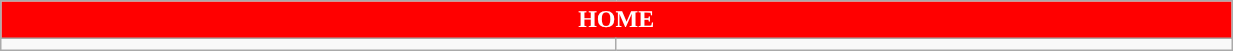<table class="wikitable collapsible collapsed" style="width:65%">
<tr>
<th colspan=6 ! style="color:white; background:red;">HOME</th>
</tr>
<tr>
<td></td>
<td></td>
</tr>
</table>
